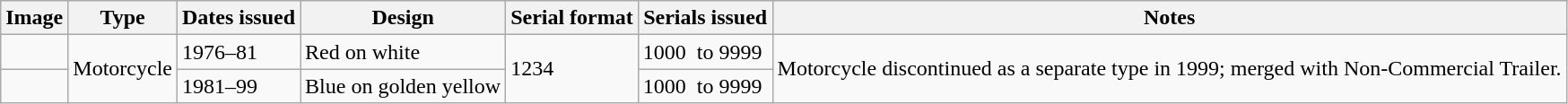<table class="wikitable">
<tr>
<th>Image</th>
<th>Type</th>
<th>Dates issued</th>
<th>Design</th>
<th>Serial format</th>
<th>Serials issued</th>
<th>Notes</th>
</tr>
<tr>
<td></td>
<td rowspan="2">Motorcycle</td>
<td>1976–81</td>
<td>Red on white</td>
<td rowspan="2">1234 </td>
<td>1000  to 9999 </td>
<td rowspan="2">Motorcycle discontinued as a separate type in 1999; merged with Non-Commercial Trailer.</td>
</tr>
<tr>
<td></td>
<td>1981–99</td>
<td>Blue on golden yellow</td>
<td>1000  to 9999 </td>
</tr>
</table>
